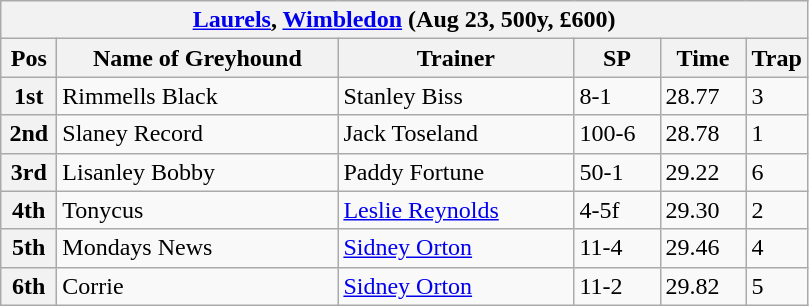<table class="wikitable">
<tr>
<th colspan="6"><a href='#'>Laurels</a>, <a href='#'>Wimbledon</a> (Aug 23, 500y, £600)</th>
</tr>
<tr>
<th width=30>Pos</th>
<th width=180>Name of Greyhound</th>
<th width=150>Trainer</th>
<th width=50>SP</th>
<th width=50>Time</th>
<th width=30>Trap</th>
</tr>
<tr>
<th>1st</th>
<td>Rimmells Black</td>
<td>Stanley Biss</td>
<td>8-1</td>
<td>28.77</td>
<td>3</td>
</tr>
<tr>
<th>2nd</th>
<td>Slaney Record</td>
<td>Jack Toseland</td>
<td>100-6</td>
<td>28.78</td>
<td>1</td>
</tr>
<tr>
<th>3rd</th>
<td>Lisanley Bobby</td>
<td>Paddy Fortune</td>
<td>50-1</td>
<td>29.22</td>
<td>6</td>
</tr>
<tr>
<th>4th</th>
<td>Tonycus</td>
<td><a href='#'>Leslie Reynolds</a></td>
<td>4-5f</td>
<td>29.30</td>
<td>2</td>
</tr>
<tr>
<th>5th</th>
<td>Mondays News</td>
<td><a href='#'>Sidney Orton</a></td>
<td>11-4</td>
<td>29.46</td>
<td>4</td>
</tr>
<tr>
<th>6th</th>
<td>Corrie</td>
<td><a href='#'>Sidney Orton</a></td>
<td>11-2</td>
<td>29.82</td>
<td>5</td>
</tr>
</table>
